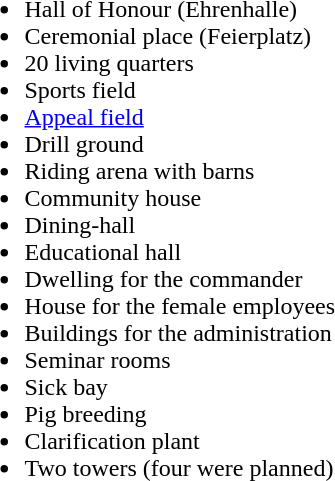<table width="100%">
<tr>
<td><br><ul><li>Hall of Honour (Ehrenhalle)</li><li>Ceremonial place (Feierplatz)</li><li>20 living quarters</li><li>Sports field</li><li><a href='#'>Appeal field</a></li><li>Drill ground</li><li>Riding arena with barns</li><li>Community house</li><li>Dining-hall</li><li>Educational hall</li><li>Dwelling for the commander</li><li>House for the female employees</li><li>Buildings for the administration</li><li>Seminar rooms</li><li>Sick bay</li><li>Pig breeding</li><li>Clarification plant</li><li>Two towers (four were planned)</li></ul></td>
</tr>
</table>
